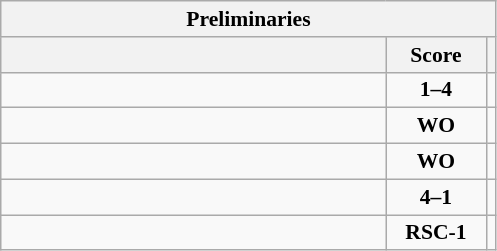<table class="wikitable" style="text-align: center; font-size:90% ">
<tr>
<th colspan=3>Preliminaries</th>
</tr>
<tr>
<th align="right" width="250"></th>
<th width="60">Score</th>
<th align=leftwidth="250"></th>
</tr>
<tr>
<td align=left></td>
<td><strong>1–4</strong></td>
<td align=left><strong></strong></td>
</tr>
<tr>
<td align=left></td>
<td><strong>WO</strong></td>
<td align=left><strong></strong></td>
</tr>
<tr>
<td align=left><strong></strong></td>
<td><strong>WO</strong></td>
<td align=left></td>
</tr>
<tr>
<td align=left><strong></strong></td>
<td><strong>4–1</strong></td>
<td align=left></td>
</tr>
<tr>
<td align=left><strong></strong></td>
<td><strong>RSC-1</strong></td>
<td align=left></td>
</tr>
</table>
